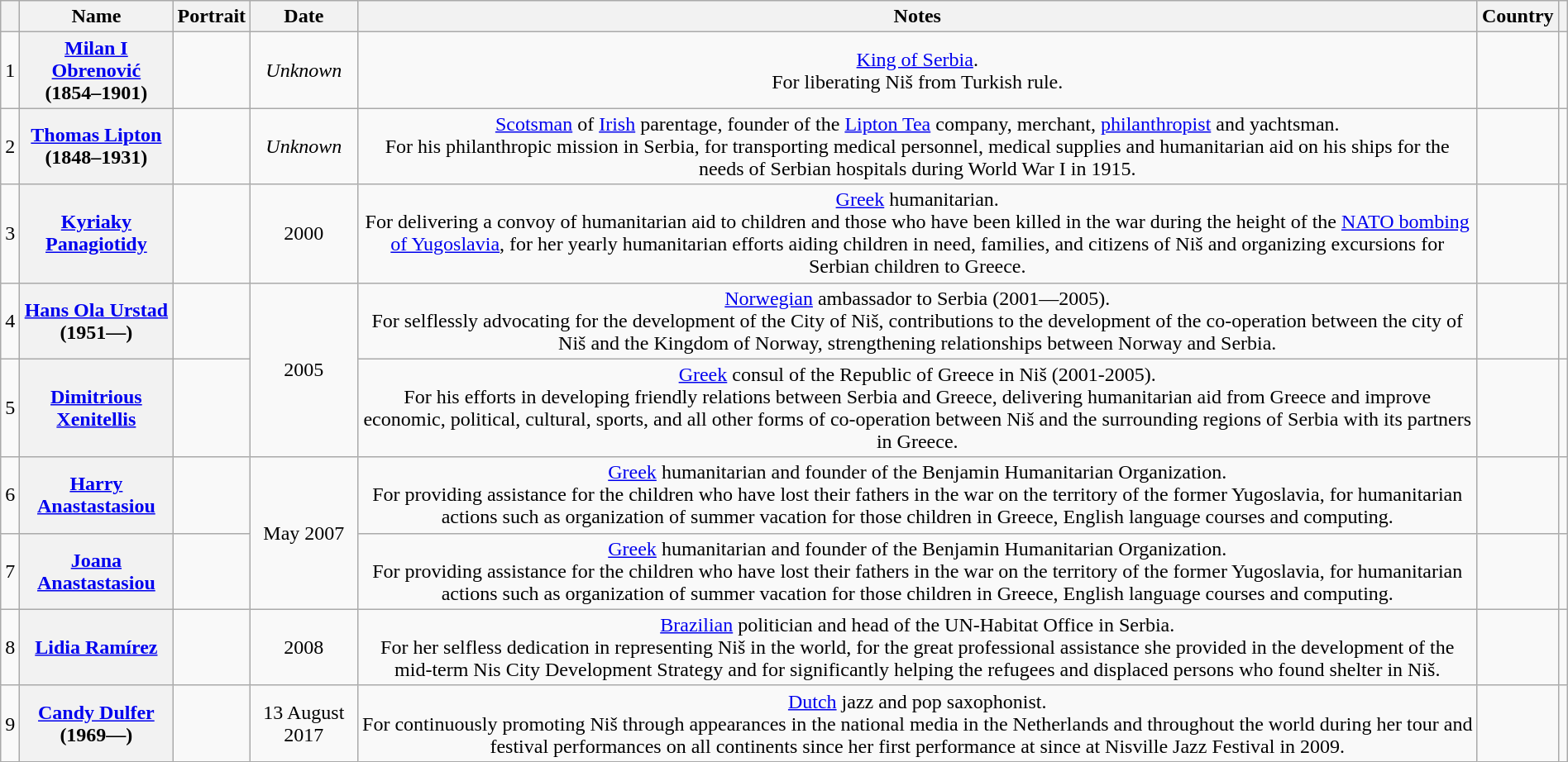<table class="wikitable plainrowheaders sortable" style="width: 100%; text-align:center">
<tr>
<th scope="col"></th>
<th scope="col">Name</th>
<th scope="col" class="unsortable">Portrait</th>
<th scope="col">Date</th>
<th scope="col" class="unsortable">Notes</th>
<th scope="col">Country</th>
<th scope="col" class="unsortable"></th>
</tr>
<tr>
<td>1</td>
<th scope="row" style="text-align:center"><a href='#'>Milan I Obrenović</a><br>(1854–1901)</th>
<td></td>
<td><em>Unknown</em></td>
<td><a href='#'>King of Serbia</a>.<br>For liberating Niš from Turkish rule.</td>
<td></td>
<td></td>
</tr>
<tr>
<td>2</td>
<th scope="row" style="text-align:center"><a href='#'>Thomas Lipton</a><br>(1848–1931)</th>
<td></td>
<td><em>Unknown</em></td>
<td><a href='#'>Scotsman</a> of <a href='#'>Irish</a> parentage, founder of the <a href='#'>Lipton Tea</a> company, merchant, <a href='#'>philanthropist</a> and yachtsman.<br>For his philanthropic mission in Serbia, for transporting medical personnel, medical supplies and humanitarian aid on his ships for the needs of Serbian hospitals during World War I in 1915.</td>
<td></td>
<td></td>
</tr>
<tr>
<td>3</td>
<th scope="row" style="text-align:center"><a href='#'>Kyriaky Panagiotidy</a></th>
<td></td>
<td>2000</td>
<td><a href='#'>Greek</a> humanitarian.<br>For delivering a convoy of humanitarian aid to children and those who have been killed in the war during the height of the <a href='#'>NATO bombing of Yugoslavia</a>, for her yearly humanitarian efforts aiding children in need, families, and citizens of Niš and organizing excursions for Serbian children to Greece.</td>
<td></td>
<td></td>
</tr>
<tr>
<td>4</td>
<th scope="row" style="text-align:center"><a href='#'>Hans Ola Urstad</a><br>(1951—)</th>
<td></td>
<td rowspan=2>2005</td>
<td><a href='#'>Norwegian</a> ambassador to Serbia (2001—2005).<br>For selflessly advocating for the development of the City of Niš, contributions to the development of the co-operation between the city of Niš and the Kingdom of Norway, strengthening relationships between Norway and Serbia.</td>
<td></td>
<td></td>
</tr>
<tr>
<td>5</td>
<th scope="row" style="text-align:center"><a href='#'>Dimitrious Xenitellis</a></th>
<td></td>
<td><a href='#'>Greek</a> consul of the Republic of Greece in Niš (2001-2005).<br>For his efforts in  developing friendly relations between Serbia and Greece, delivering humanitarian aid from Greece and improve economic, political, cultural, sports, and all other forms of co-operation between Niš and the surrounding regions of Serbia with its partners in Greece.</td>
<td></td>
<td></td>
</tr>
<tr>
<td>6</td>
<th scope="row" style="text-align:center"><a href='#'>Harry Anastastasiou</a></th>
<td></td>
<td rowspan=2>May 2007</td>
<td><a href='#'>Greek</a> humanitarian and founder of the Benjamin Humanitarian Organization.<br>For  providing assistance for the children who have lost their fathers in the war on the territory of the former Yugoslavia, for humanitarian actions such as organization of summer vacation for those children in Greece, English language courses and computing.</td>
<td></td>
<td></td>
</tr>
<tr>
<td>7</td>
<th scope="row" style="text-align:center"><a href='#'>Joana Anastastasiou</a></th>
<td></td>
<td><a href='#'>Greek</a> humanitarian and founder of the Benjamin Humanitarian Organization.<br>For  providing assistance for the children who have lost their fathers in the war on the territory of the former Yugoslavia, for humanitarian actions such as organization of summer vacation for those children in Greece, English language courses and computing.</td>
<td></td>
<td></td>
</tr>
<tr>
<td>8</td>
<th scope="row" style="text-align:center"><a href='#'>Lidia Ramírez</a></th>
<td></td>
<td>2008</td>
<td><a href='#'>Brazilian</a> politician and head of the UN-Habitat Office in Serbia.<br>For her selfless dedication in representing Niš in the world, for the great professional assistance she provided in the development of the mid-term Nis City Development Strategy and for significantly helping the refugees and displaced persons who found shelter in Niš.</td>
<td></td>
<td></td>
</tr>
<tr>
<td>9</td>
<th scope="row" style="text-align:center"><a href='#'>Candy Dulfer</a><br>(1969—)</th>
<td></td>
<td>13 August 2017</td>
<td><a href='#'>Dutch</a> jazz and pop saxophonist.<br>For continuously promoting Niš through appearances in the national media in the Netherlands and throughout the world during her tour and festival performances on all continents since her first performance at since at Nisville Jazz Festival in 2009.</td>
<td></td>
<td></td>
</tr>
</table>
